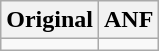<table class="wikitable">
<tr>
<th>Original</th>
<th>ANF</th>
</tr>
<tr style=vertical-align:top>
<td></td>
<td></td>
</tr>
</table>
